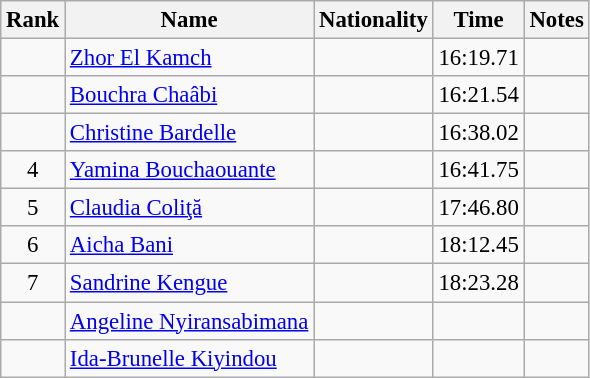<table class="wikitable sortable" style="text-align:center;font-size:95%">
<tr>
<th>Rank</th>
<th>Name</th>
<th>Nationality</th>
<th>Time</th>
<th>Notes</th>
</tr>
<tr>
<td></td>
<td align=left><a href='#'>Zhor El Kamch</a></td>
<td align=left></td>
<td>16:19.71</td>
<td></td>
</tr>
<tr>
<td></td>
<td align=left><a href='#'>Bouchra Chaâbi</a></td>
<td align=left></td>
<td>16:21.54</td>
<td></td>
</tr>
<tr>
<td></td>
<td align=left><a href='#'>Christine Bardelle</a></td>
<td align=left></td>
<td>16:38.02</td>
<td></td>
</tr>
<tr>
<td>4</td>
<td align=left><a href='#'>Yamina Bouchaouante</a></td>
<td align=left></td>
<td>16:41.75</td>
<td></td>
</tr>
<tr>
<td>5</td>
<td align=left><a href='#'>Claudia Coliţă</a></td>
<td align=left></td>
<td>17:46.80</td>
<td></td>
</tr>
<tr>
<td>6</td>
<td align=left><a href='#'>Aicha Bani</a></td>
<td align=left></td>
<td>18:12.45</td>
<td></td>
</tr>
<tr>
<td>7</td>
<td align=left><a href='#'>Sandrine Kengue</a></td>
<td align=left></td>
<td>18:23.28</td>
<td></td>
</tr>
<tr>
<td></td>
<td align=left><a href='#'>Angeline Nyiransabimana</a></td>
<td align=left></td>
<td></td>
<td></td>
</tr>
<tr>
<td></td>
<td align=left><a href='#'>Ida-Brunelle Kiyindou</a></td>
<td align=left></td>
<td></td>
<td></td>
</tr>
</table>
